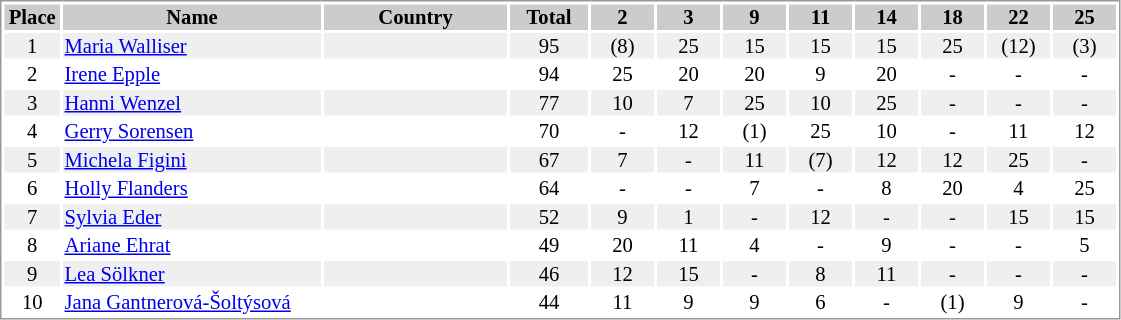<table border="0" style="border: 1px solid #999; background-color:#FFFFFF; text-align:center; font-size:86%; line-height:15px;">
<tr align="center" bgcolor="#CCCCCC">
<th width=35>Place</th>
<th width=170>Name</th>
<th width=120>Country</th>
<th width=50>Total</th>
<th width=40>2</th>
<th width=40>3</th>
<th width=40>9</th>
<th width=40>11</th>
<th width=40>14</th>
<th width=40>18</th>
<th width=40>22</th>
<th width=40>25</th>
</tr>
<tr bgcolor="#EFEFEF">
<td>1</td>
<td align="left"><a href='#'>Maria Walliser</a></td>
<td align="left"></td>
<td>95</td>
<td>(8)</td>
<td>25</td>
<td>15</td>
<td>15</td>
<td>15</td>
<td>25</td>
<td>(12)</td>
<td>(3)</td>
</tr>
<tr>
<td>2</td>
<td align="left"><a href='#'>Irene Epple</a></td>
<td align="left"></td>
<td>94</td>
<td>25</td>
<td>20</td>
<td>20</td>
<td>9</td>
<td>20</td>
<td>-</td>
<td>-</td>
<td>-</td>
</tr>
<tr bgcolor="#EFEFEF">
<td>3</td>
<td align="left"><a href='#'>Hanni Wenzel</a></td>
<td align="left"></td>
<td>77</td>
<td>10</td>
<td>7</td>
<td>25</td>
<td>10</td>
<td>25</td>
<td>-</td>
<td>-</td>
<td>-</td>
</tr>
<tr>
<td>4</td>
<td align="left"><a href='#'>Gerry Sorensen</a></td>
<td align="left"></td>
<td>70</td>
<td>-</td>
<td>12</td>
<td>(1)</td>
<td>25</td>
<td>10</td>
<td>-</td>
<td>11</td>
<td>12</td>
</tr>
<tr bgcolor="#EFEFEF">
<td>5</td>
<td align="left"><a href='#'>Michela Figini</a></td>
<td align="left"></td>
<td>67</td>
<td>7</td>
<td>-</td>
<td>11</td>
<td>(7)</td>
<td>12</td>
<td>12</td>
<td>25</td>
<td>-</td>
</tr>
<tr>
<td>6</td>
<td align="left"><a href='#'>Holly Flanders</a></td>
<td align="left"></td>
<td>64</td>
<td>-</td>
<td>-</td>
<td>7</td>
<td>-</td>
<td>8</td>
<td>20</td>
<td>4</td>
<td>25</td>
</tr>
<tr bgcolor="#EFEFEF">
<td>7</td>
<td align="left"><a href='#'>Sylvia Eder</a></td>
<td align="left"></td>
<td>52</td>
<td>9</td>
<td>1</td>
<td>-</td>
<td>12</td>
<td>-</td>
<td>-</td>
<td>15</td>
<td>15</td>
</tr>
<tr>
<td>8</td>
<td align="left"><a href='#'>Ariane Ehrat</a></td>
<td align="left"></td>
<td>49</td>
<td>20</td>
<td>11</td>
<td>4</td>
<td>-</td>
<td>9</td>
<td>-</td>
<td>-</td>
<td>5</td>
</tr>
<tr bgcolor="#EFEFEF">
<td>9</td>
<td align="left"><a href='#'>Lea Sölkner</a></td>
<td align="left"></td>
<td>46</td>
<td>12</td>
<td>15</td>
<td>-</td>
<td>8</td>
<td>11</td>
<td>-</td>
<td>-</td>
<td>-</td>
</tr>
<tr>
<td>10</td>
<td align="left"><a href='#'>Jana Gantnerová-Šoltýsová</a></td>
<td align="left"></td>
<td>44</td>
<td>11</td>
<td>9</td>
<td>9</td>
<td>6</td>
<td>-</td>
<td>(1)</td>
<td>9</td>
<td>-</td>
</tr>
</table>
